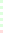<table style="font-size: 85%">
<tr>
<td style="background:#dfd;"></td>
</tr>
<tr>
<td style="background:#dfd;"></td>
</tr>
<tr>
<td style="background:#dfd;"></td>
</tr>
<tr>
<td style="background:#dfd;"></td>
</tr>
<tr>
<td style="background:#dfd;"></td>
</tr>
<tr>
<td style="background:#fdd;"></td>
</tr>
</table>
